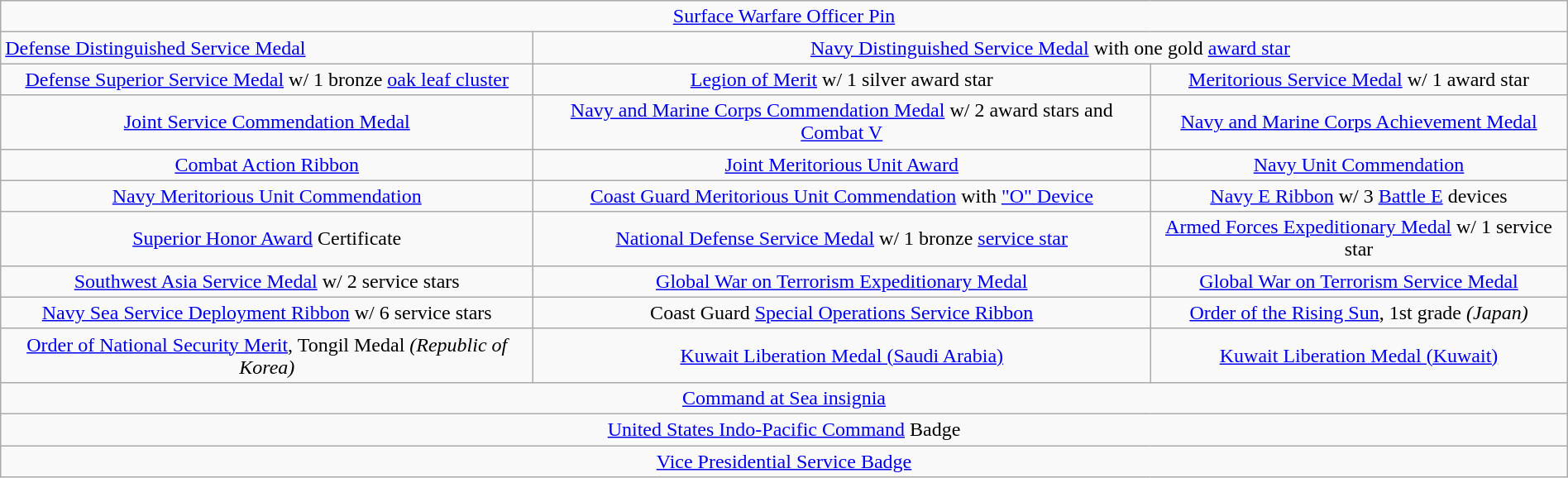<table class="wikitable" style="margin:1em auto; text-align:center;">
<tr>
<td colspan="3"><a href='#'>Surface Warfare Officer Pin</a></td>
</tr>
<tr>
<td style="text-align:left;"><a href='#'>Defense Distinguished Service Medal</a></td>
<td colspan="2"><a href='#'>Navy Distinguished Service Medal</a> with one gold <a href='#'>award star</a></td>
</tr>
<tr>
<td><a href='#'>Defense Superior Service Medal</a> w/ 1 bronze <a href='#'>oak leaf cluster</a></td>
<td><a href='#'>Legion of Merit</a> w/ 1 silver award star</td>
<td><a href='#'>Meritorious Service Medal</a> w/ 1 award star</td>
</tr>
<tr>
<td><a href='#'>Joint Service Commendation Medal</a></td>
<td><a href='#'>Navy and Marine Corps Commendation Medal</a> w/ 2 award stars and <a href='#'>Combat V</a></td>
<td><a href='#'>Navy and Marine Corps Achievement Medal</a></td>
</tr>
<tr>
<td><a href='#'>Combat Action Ribbon</a></td>
<td><a href='#'>Joint Meritorious Unit Award</a></td>
<td><a href='#'>Navy Unit Commendation</a></td>
</tr>
<tr>
<td><a href='#'>Navy Meritorious Unit Commendation</a></td>
<td><a href='#'>Coast Guard Meritorious Unit Commendation</a> with <a href='#'>"O" Device</a></td>
<td><a href='#'>Navy E Ribbon</a> w/ 3 <a href='#'>Battle E</a> devices</td>
</tr>
<tr>
<td><a href='#'>Superior Honor Award</a> Certificate</td>
<td><a href='#'>National Defense Service Medal</a> w/ 1 bronze <a href='#'>service star</a></td>
<td><a href='#'>Armed Forces Expeditionary Medal</a> w/ 1 service star</td>
</tr>
<tr>
<td><a href='#'>Southwest Asia Service Medal</a> w/ 2 service stars</td>
<td><a href='#'>Global War on Terrorism Expeditionary Medal</a></td>
<td><a href='#'>Global War on Terrorism Service Medal</a></td>
</tr>
<tr>
<td><a href='#'>Navy Sea Service Deployment Ribbon</a> w/ 6 service stars</td>
<td>Coast Guard <a href='#'>Special Operations Service Ribbon</a></td>
<td><a href='#'>Order of the Rising Sun</a>, 1st grade <em>(Japan)</em></td>
</tr>
<tr>
<td><a href='#'>Order of National Security Merit</a>, Tongil Medal <em>(Republic of Korea)</em></td>
<td><a href='#'>Kuwait Liberation Medal (Saudi Arabia)</a></td>
<td><a href='#'>Kuwait Liberation Medal (Kuwait)</a></td>
</tr>
<tr>
<td colspan="3"><a href='#'>Command at Sea insignia</a></td>
</tr>
<tr>
<td colspan="3"><a href='#'>United States Indo-Pacific Command</a> Badge</td>
</tr>
<tr>
<td colspan="3"><a href='#'>Vice Presidential Service Badge</a></td>
</tr>
</table>
